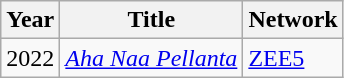<table class="wikitable">
<tr>
<th>Year</th>
<th>Title</th>
<th>Network</th>
</tr>
<tr>
<td>2022</td>
<td><a href='#'><em>Aha Naa Pellanta</em></a></td>
<td><a href='#'>ZEE5</a></td>
</tr>
</table>
